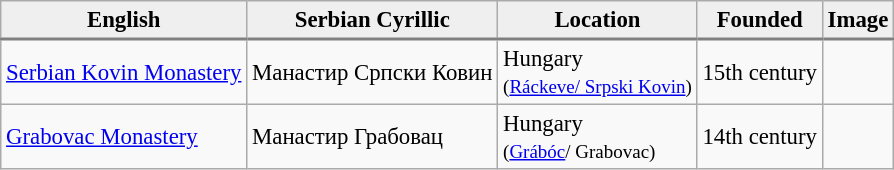<table class="wikitable" style="font-size:95%;">
<tr>
<th style="background: #efefef; border-bottom: 2px solid gray;">English</th>
<th style="background: #efefef; border-bottom: 2px solid gray;">Serbian Cyrillic</th>
<th style="background: #efefef; border-bottom: 2px solid gray;">Location</th>
<th style="background: #efefef; border-bottom: 2px solid gray;">Founded</th>
<th style="background: #efefef; border-bottom: 2px solid gray;">Image</th>
</tr>
<tr>
<td><a href='#'>Serbian Kovin Monastery</a></td>
<td>Манастир Српски Ковин</td>
<td>Hungary<br><small>(<a href='#'>Ráckeve/ Srpski Kovin</a>)</small></td>
<td>15th century</td>
<td></td>
</tr>
<tr>
<td><a href='#'>Grabovac Monastery</a></td>
<td>Манастир Грабовац</td>
<td>Hungary<br><small>(<a href='#'>Grábóc</a>/ Grabovac)</small></td>
<td>14th century</td>
<td></td>
</tr>
</table>
